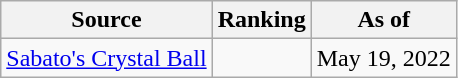<table class="wikitable" style="text-align:center">
<tr>
<th>Source</th>
<th>Ranking</th>
<th>As of</th>
</tr>
<tr>
<td align=left><a href='#'>Sabato's Crystal Ball</a></td>
<td></td>
<td>May 19, 2022</td>
</tr>
</table>
